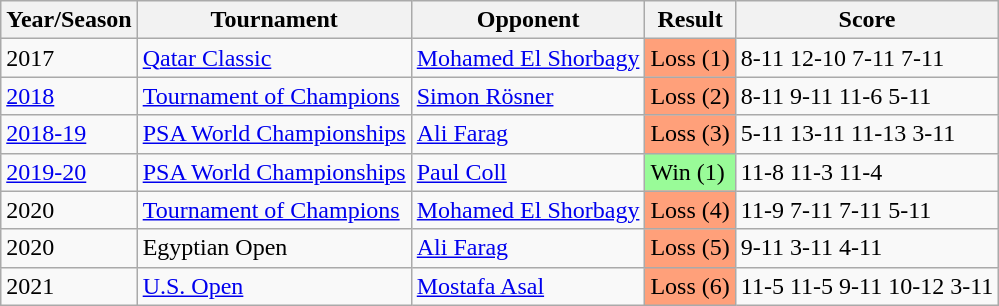<table class="wikitable">
<tr>
<th>Year/Season</th>
<th>Tournament</th>
<th>Opponent</th>
<th>Result</th>
<th>Score</th>
</tr>
<tr>
<td>2017</td>
<td><a href='#'>Qatar Classic</a></td>
<td><a href='#'>Mohamed El Shorbagy</a></td>
<td bgcolor="ffa07a">Loss (1)</td>
<td>8-11 12-10 7-11 7-11</td>
</tr>
<tr>
<td><a href='#'>2018</a></td>
<td><a href='#'>Tournament of Champions</a></td>
<td><a href='#'>Simon Rösner</a></td>
<td bgcolor="ffa07a">Loss (2)</td>
<td>8-11 9-11 11-6 5-11</td>
</tr>
<tr>
<td><a href='#'>2018-19</a></td>
<td><a href='#'>PSA World Championships</a></td>
<td><a href='#'>Ali Farag</a></td>
<td bgcolor="ffa07a">Loss (3)</td>
<td>5-11 13-11 11-13 3-11</td>
</tr>
<tr>
<td><a href='#'>2019-20</a></td>
<td><a href='#'>PSA World Championships</a></td>
<td><a href='#'>Paul Coll</a></td>
<td bgcolor="99FB98">Win (1)</td>
<td>11-8 11-3 11-4</td>
</tr>
<tr>
<td>2020</td>
<td><a href='#'>Tournament of Champions</a></td>
<td><a href='#'>Mohamed El Shorbagy</a></td>
<td bgcolor="ffa07a">Loss (4)</td>
<td>11-9 7-11 7-11 5-11</td>
</tr>
<tr>
<td>2020</td>
<td>Egyptian Open</td>
<td><a href='#'>Ali Farag</a></td>
<td bgcolor="ffa07a">Loss (5)</td>
<td>9-11 3-11 4-11</td>
</tr>
<tr>
<td>2021</td>
<td><a href='#'>U.S. Open</a></td>
<td><a href='#'>Mostafa Asal</a></td>
<td bgcolor="ffa07a">Loss (6)</td>
<td>11-5 11-5 9-11 10-12 3-11</td>
</tr>
</table>
